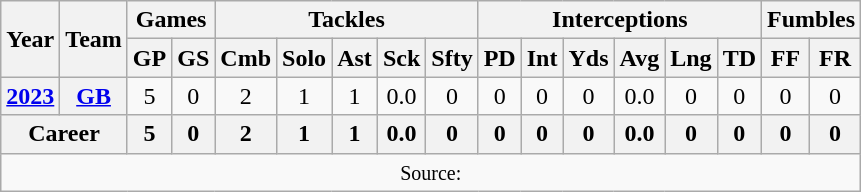<table class="wikitable" style="text-align: center;">
<tr>
<th rowspan="2">Year</th>
<th rowspan="2">Team</th>
<th colspan="2">Games</th>
<th colspan="5">Tackles</th>
<th colspan="6">Interceptions</th>
<th colspan="2">Fumbles</th>
</tr>
<tr>
<th>GP</th>
<th>GS</th>
<th>Cmb</th>
<th>Solo</th>
<th>Ast</th>
<th>Sck</th>
<th>Sfty</th>
<th>PD</th>
<th>Int</th>
<th>Yds</th>
<th>Avg</th>
<th>Lng</th>
<th>TD</th>
<th>FF</th>
<th>FR</th>
</tr>
<tr>
<th><a href='#'>2023</a></th>
<th><a href='#'>GB</a></th>
<td>5</td>
<td>0</td>
<td>2</td>
<td>1</td>
<td>1</td>
<td>0.0</td>
<td>0</td>
<td>0</td>
<td>0</td>
<td>0</td>
<td>0.0</td>
<td>0</td>
<td>0</td>
<td>0</td>
<td>0</td>
</tr>
<tr>
<th colspan="2">Career</th>
<th>5</th>
<th>0</th>
<th>2</th>
<th>1</th>
<th>1</th>
<th>0.0</th>
<th>0</th>
<th>0</th>
<th>0</th>
<th>0</th>
<th>0.0</th>
<th>0</th>
<th>0</th>
<th>0</th>
<th>0</th>
</tr>
<tr>
<td colspan="17"><small>Source: </small></td>
</tr>
</table>
